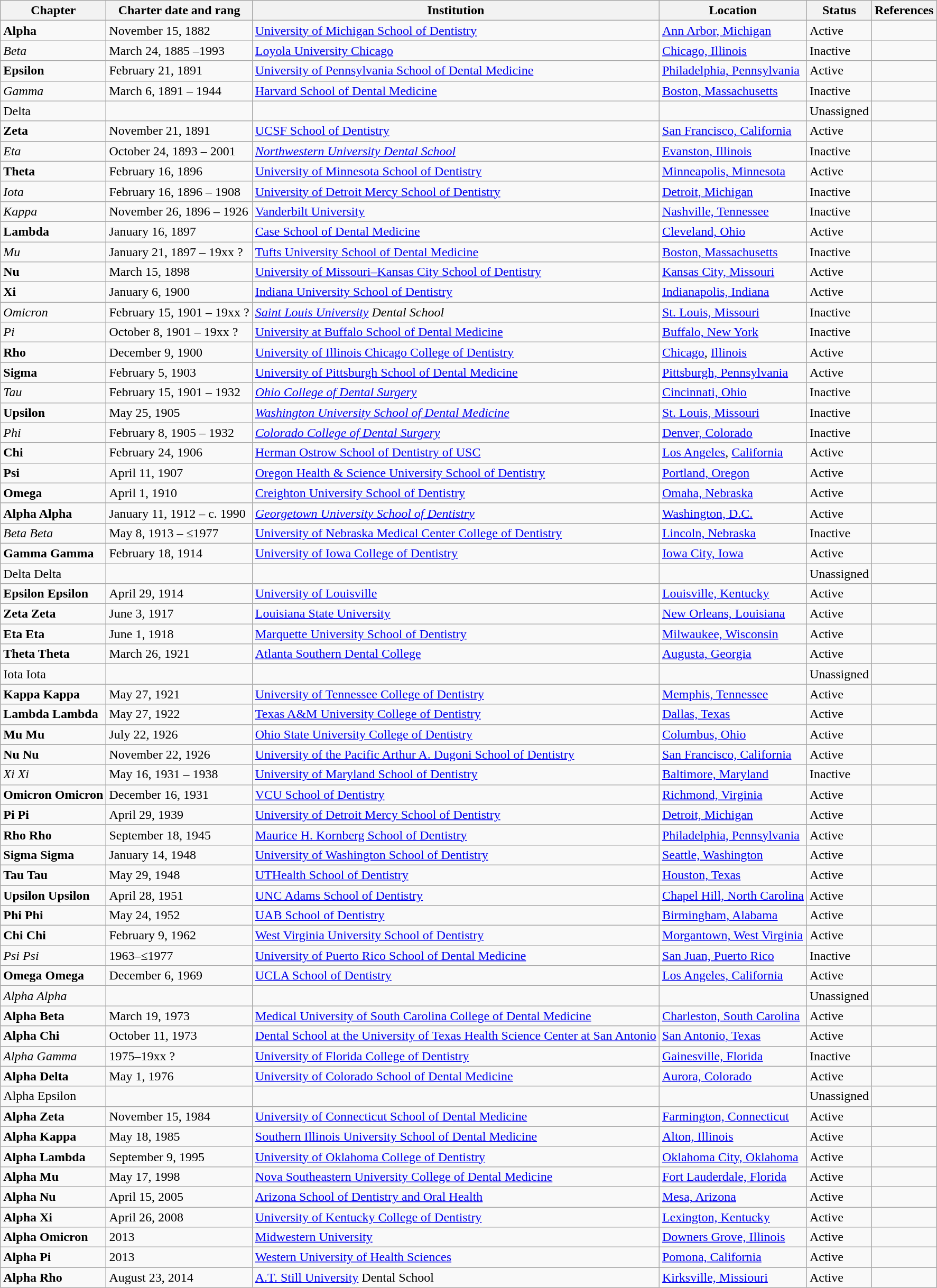<table class="wikitable sortable">
<tr>
<th>Chapter</th>
<th>Charter date and rang</th>
<th>Institution</th>
<th>Location</th>
<th>Status</th>
<th>References</th>
</tr>
<tr>
<td><strong>Alpha</strong></td>
<td>November 15, 1882</td>
<td><a href='#'>University of Michigan School of Dentistry</a></td>
<td><a href='#'>Ann Arbor, Michigan</a></td>
<td>Active</td>
<td></td>
</tr>
<tr>
<td><em>Beta</em></td>
<td>March 24, 1885 –1993</td>
<td><a href='#'>Loyola University Chicago</a></td>
<td><a href='#'>Chicago, Illinois</a></td>
<td>Inactive</td>
<td></td>
</tr>
<tr>
<td><strong>Epsilon</strong></td>
<td>February 21, 1891</td>
<td><a href='#'>University of Pennsylvania School of Dental Medicine</a></td>
<td><a href='#'>Philadelphia, Pennsylvania</a></td>
<td>Active</td>
<td></td>
</tr>
<tr>
<td><em>Gamma</em></td>
<td>March 6, 1891 – 1944</td>
<td><a href='#'>Harvard School of Dental Medicine</a></td>
<td><a href='#'>Boston, Massachusetts</a></td>
<td>Inactive</td>
<td></td>
</tr>
<tr>
<td>Delta</td>
<td></td>
<td></td>
<td></td>
<td>Unassigned</td>
<td></td>
</tr>
<tr>
<td><strong>Zeta</strong></td>
<td>November 21, 1891</td>
<td><a href='#'>UCSF School of Dentistry</a></td>
<td><a href='#'>San Francisco, California</a></td>
<td>Active</td>
<td></td>
</tr>
<tr>
<td><em>Eta</em></td>
<td>October 24, 1893 – 2001</td>
<td><em><a href='#'>Northwestern University Dental School</a></em></td>
<td><a href='#'>Evanston, Illinois</a></td>
<td>Inactive</td>
<td></td>
</tr>
<tr>
<td><strong>Theta</strong></td>
<td>February 16, 1896</td>
<td><a href='#'>University of Minnesota School of Dentistry</a></td>
<td><a href='#'>Minneapolis, Minnesota</a></td>
<td>Active</td>
<td></td>
</tr>
<tr>
<td><em>Iota</em></td>
<td>February 16, 1896 – 1908</td>
<td><a href='#'>University of Detroit Mercy School of Dentistry</a></td>
<td><a href='#'>Detroit, Michigan</a></td>
<td>Inactive</td>
<td></td>
</tr>
<tr>
<td><em>Kappa</em></td>
<td>November 26, 1896 – 1926</td>
<td><a href='#'>Vanderbilt University</a></td>
<td><a href='#'>Nashville, Tennessee</a></td>
<td>Inactive</td>
<td></td>
</tr>
<tr>
<td><strong>Lambda</strong></td>
<td>January 16, 1897</td>
<td><a href='#'>Case School of Dental Medicine</a></td>
<td><a href='#'>Cleveland, Ohio</a></td>
<td>Active</td>
<td></td>
</tr>
<tr>
<td><em>Mu</em></td>
<td>January 21, 1897 – 19xx ?</td>
<td><a href='#'>Tufts University School of Dental Medicine</a></td>
<td><a href='#'>Boston, Massachusetts</a></td>
<td>Inactive</td>
<td></td>
</tr>
<tr>
<td><strong>Nu</strong></td>
<td>March 15, 1898</td>
<td><a href='#'>University of Missouri–Kansas City School of Dentistry</a></td>
<td><a href='#'>Kansas City, Missouri</a></td>
<td>Active</td>
<td></td>
</tr>
<tr>
<td><strong>Xi</strong></td>
<td>January 6, 1900</td>
<td><a href='#'>Indiana University School of Dentistry</a></td>
<td><a href='#'>Indianapolis, Indiana</a></td>
<td>Active</td>
<td></td>
</tr>
<tr>
<td><em>Omicron</em></td>
<td>February 15, 1901 – 19xx ?</td>
<td><em><a href='#'>Saint Louis University</a> Dental School</em></td>
<td><a href='#'>St. Louis, Missouri</a></td>
<td>Inactive</td>
<td></td>
</tr>
<tr>
<td><em>Pi</em></td>
<td>October 8, 1901 – 19xx ?</td>
<td><a href='#'>University at Buffalo School of Dental Medicine</a></td>
<td><a href='#'>Buffalo, New York</a></td>
<td>Inactive</td>
<td></td>
</tr>
<tr>
<td><strong>Rho</strong></td>
<td>December 9, 1900</td>
<td><a href='#'>University of Illinois Chicago College of Dentistry</a></td>
<td><a href='#'>Chicago</a>, <a href='#'>Illinois</a></td>
<td>Active</td>
<td></td>
</tr>
<tr>
<td><strong>Sigma</strong></td>
<td>February 5, 1903</td>
<td><a href='#'>University of Pittsburgh School of Dental Medicine</a></td>
<td><a href='#'>Pittsburgh, Pennsylvania</a></td>
<td>Active</td>
<td></td>
</tr>
<tr>
<td><em>Tau</em></td>
<td>February 15, 1901 – 1932</td>
<td><em><a href='#'>Ohio College of Dental Surgery</a></em></td>
<td><a href='#'>Cincinnati, Ohio</a></td>
<td>Inactive</td>
<td></td>
</tr>
<tr>
<td><strong>Upsilon</strong></td>
<td>May 25, 1905</td>
<td><em><a href='#'>Washington University School of Dental Medicine</a></em></td>
<td><a href='#'>St. Louis, Missouri</a></td>
<td>Inactive</td>
<td></td>
</tr>
<tr>
<td><em>Phi</em></td>
<td>February 8, 1905 – 1932</td>
<td><a href='#'><em>Colorado College of Dental Surgery</em></a></td>
<td><a href='#'>Denver, Colorado</a></td>
<td>Inactive</td>
<td></td>
</tr>
<tr>
<td><strong>Chi</strong></td>
<td>February 24, 1906</td>
<td><a href='#'>Herman Ostrow School of Dentistry of USC</a></td>
<td><a href='#'>Los Angeles</a>, <a href='#'>California</a></td>
<td>Active</td>
<td></td>
</tr>
<tr>
<td><strong>Psi</strong></td>
<td>April 11, 1907</td>
<td><a href='#'>Oregon Health & Science University School of Dentistry</a></td>
<td><a href='#'>Portland, Oregon</a></td>
<td>Active</td>
<td></td>
</tr>
<tr>
<td><strong>Omega</strong></td>
<td>April 1, 1910</td>
<td><a href='#'>Creighton University School of Dentistry</a></td>
<td><a href='#'>Omaha, Nebraska</a></td>
<td>Active</td>
<td></td>
</tr>
<tr>
<td><strong>Alpha Alpha</strong></td>
<td>January 11, 1912 – c. 1990</td>
<td><em><a href='#'>Georgetown University School of Dentistry</a></em></td>
<td><a href='#'>Washington, D.C.</a></td>
<td>Active</td>
<td></td>
</tr>
<tr>
<td><em>Beta Beta</em></td>
<td>May 8, 1913 – ≤1977</td>
<td><a href='#'>University of Nebraska Medical Center College of Dentistry</a></td>
<td><a href='#'>Lincoln, Nebraska</a></td>
<td>Inactive</td>
<td></td>
</tr>
<tr>
<td><strong>Gamma Gamma</strong></td>
<td>February 18, 1914</td>
<td><a href='#'>University of Iowa College of Dentistry</a></td>
<td><a href='#'>Iowa City, Iowa</a></td>
<td>Active</td>
<td></td>
</tr>
<tr>
<td>Delta Delta</td>
<td></td>
<td></td>
<td></td>
<td>Unassigned</td>
<td></td>
</tr>
<tr>
<td><strong>Epsilon Epsilon</strong></td>
<td>April 29, 1914</td>
<td><a href='#'>University of Louisville</a></td>
<td><a href='#'>Louisville, Kentucky</a></td>
<td>Active</td>
<td></td>
</tr>
<tr>
<td><strong>Zeta Zeta</strong></td>
<td>June 3, 1917</td>
<td><a href='#'>Louisiana State University</a></td>
<td><a href='#'>New Orleans, Louisiana</a></td>
<td>Active</td>
<td></td>
</tr>
<tr>
<td><strong>Eta Eta</strong></td>
<td>June 1, 1918</td>
<td><a href='#'>Marquette University School of Dentistry</a></td>
<td><a href='#'>Milwaukee, Wisconsin</a></td>
<td>Active</td>
<td></td>
</tr>
<tr>
<td><strong>Theta Theta</strong></td>
<td>March 26, 1921</td>
<td><a href='#'>Atlanta Southern Dental College</a></td>
<td><a href='#'>Augusta, Georgia</a></td>
<td>Active</td>
<td></td>
</tr>
<tr>
<td>Iota Iota</td>
<td></td>
<td></td>
<td></td>
<td>Unassigned</td>
<td></td>
</tr>
<tr>
<td><strong>Kappa Kappa</strong></td>
<td>May 27, 1921</td>
<td><a href='#'>University of Tennessee College of Dentistry</a></td>
<td><a href='#'>Memphis, Tennessee</a></td>
<td>Active</td>
<td></td>
</tr>
<tr>
<td><strong>Lambda Lambda</strong></td>
<td>May 27, 1922</td>
<td><a href='#'>Texas A&M University College of Dentistry</a></td>
<td><a href='#'>Dallas, Texas</a></td>
<td>Active</td>
<td></td>
</tr>
<tr>
<td><strong>Mu Mu</strong></td>
<td>July 22, 1926</td>
<td><a href='#'>Ohio State University College of Dentistry</a></td>
<td><a href='#'>Columbus, Ohio</a></td>
<td>Active</td>
<td></td>
</tr>
<tr>
<td><strong>Nu Nu</strong></td>
<td>November 22, 1926</td>
<td><a href='#'>University of the Pacific Arthur A. Dugoni School of Dentistry</a></td>
<td><a href='#'>San Francisco, California</a></td>
<td>Active</td>
<td></td>
</tr>
<tr>
<td><em>Xi Xi</em></td>
<td>May 16, 1931 – 1938</td>
<td><a href='#'>University of Maryland School of Dentistry</a></td>
<td><a href='#'>Baltimore, Maryland</a></td>
<td>Inactive</td>
<td></td>
</tr>
<tr>
<td><strong>Omicron Omicron</strong></td>
<td>December 16, 1931</td>
<td><a href='#'>VCU School of Dentistry</a></td>
<td><a href='#'>Richmond, Virginia</a></td>
<td>Active</td>
<td></td>
</tr>
<tr>
<td><strong>Pi Pi</strong></td>
<td>April 29, 1939</td>
<td><a href='#'>University of Detroit Mercy School of Dentistry</a></td>
<td><a href='#'>Detroit, Michigan</a></td>
<td>Active</td>
<td></td>
</tr>
<tr>
<td><strong>Rho Rho</strong></td>
<td>September 18, 1945</td>
<td><a href='#'>Maurice H. Kornberg School of Dentistry</a></td>
<td><a href='#'>Philadelphia, Pennsylvania</a></td>
<td>Active</td>
<td></td>
</tr>
<tr>
<td><strong>Sigma Sigma</strong></td>
<td>January 14, 1948</td>
<td><a href='#'>University of Washington School of Dentistry</a></td>
<td><a href='#'>Seattle, Washington</a></td>
<td>Active</td>
<td></td>
</tr>
<tr>
<td><strong>Tau Tau</strong></td>
<td>May 29, 1948</td>
<td><a href='#'>UTHealth School of Dentistry</a></td>
<td><a href='#'>Houston, Texas</a></td>
<td>Active</td>
<td></td>
</tr>
<tr>
<td><strong>Upsilon Upsilon</strong></td>
<td>April 28, 1951</td>
<td><a href='#'>UNC Adams School of Dentistry</a></td>
<td><a href='#'>Chapel Hill, North Carolina</a></td>
<td>Active</td>
<td></td>
</tr>
<tr>
<td><strong>Phi Phi</strong></td>
<td>May 24, 1952</td>
<td><a href='#'>UAB School of Dentistry</a></td>
<td><a href='#'>Birmingham, Alabama</a></td>
<td>Active</td>
<td></td>
</tr>
<tr>
<td><strong>Chi Chi</strong></td>
<td>February 9, 1962</td>
<td><a href='#'>West Virginia University School of Dentistry</a></td>
<td><a href='#'>Morgantown, West Virginia</a></td>
<td>Active</td>
<td></td>
</tr>
<tr>
<td><em>Psi Psi</em></td>
<td>1963–≤1977</td>
<td><a href='#'>University of Puerto Rico School of Dental Medicine</a></td>
<td><a href='#'>San Juan, Puerto Rico</a></td>
<td>Inactive</td>
<td></td>
</tr>
<tr>
<td><strong>Omega Omega</strong></td>
<td>December 6, 1969</td>
<td><a href='#'>UCLA School of Dentistry</a></td>
<td><a href='#'>Los Angeles, California</a></td>
<td>Active</td>
<td></td>
</tr>
<tr>
<td><em>Alpha Alpha</em></td>
<td></td>
<td></td>
<td></td>
<td>Unassigned</td>
<td></td>
</tr>
<tr>
<td><strong>Alpha Beta</strong></td>
<td>March 19, 1973</td>
<td><a href='#'>Medical University of South Carolina College of Dental Medicine</a></td>
<td><a href='#'>Charleston, South Carolina</a></td>
<td>Active</td>
<td></td>
</tr>
<tr>
<td><strong>Alpha Chi</strong></td>
<td>October 11, 1973</td>
<td><a href='#'>Dental School at the University of Texas Health Science Center at San Antonio</a></td>
<td><a href='#'>San Antonio, Texas</a></td>
<td>Active</td>
<td></td>
</tr>
<tr>
<td><em>Alpha Gamma</em></td>
<td>1975–19xx ?</td>
<td><a href='#'>University of Florida College of Dentistry</a></td>
<td><a href='#'>Gainesville, Florida</a></td>
<td>Inactive</td>
<td></td>
</tr>
<tr>
<td><strong>Alpha Delta</strong></td>
<td>May 1, 1976</td>
<td><a href='#'>University of Colorado School of Dental Medicine</a></td>
<td><a href='#'>Aurora, Colorado</a></td>
<td>Active</td>
<td></td>
</tr>
<tr>
<td>Alpha Epsilon</td>
<td></td>
<td></td>
<td></td>
<td>Unassigned</td>
<td></td>
</tr>
<tr>
<td><strong>Alpha Zeta</strong></td>
<td>November 15, 1984</td>
<td><a href='#'>University of Connecticut School of Dental Medicine</a></td>
<td><a href='#'>Farmington, Connecticut</a></td>
<td>Active</td>
<td></td>
</tr>
<tr>
<td><strong>Alpha Kappa</strong></td>
<td>May 18, 1985</td>
<td><a href='#'>Southern Illinois University School of Dental Medicine</a></td>
<td><a href='#'>Alton, Illinois</a></td>
<td>Active</td>
<td></td>
</tr>
<tr>
<td><strong>Alpha Lambda</strong></td>
<td>September 9, 1995</td>
<td><a href='#'>University of Oklahoma College of Dentistry</a></td>
<td><a href='#'>Oklahoma City, Oklahoma</a></td>
<td>Active</td>
<td></td>
</tr>
<tr>
<td><strong>Alpha Mu</strong></td>
<td>May 17, 1998</td>
<td><a href='#'>Nova Southeastern University College of Dental Medicine</a></td>
<td><a href='#'>Fort Lauderdale, Florida</a></td>
<td>Active</td>
<td></td>
</tr>
<tr>
<td><strong>Alpha Nu</strong></td>
<td>April 15, 2005</td>
<td><a href='#'>Arizona School of Dentistry and Oral Health</a></td>
<td><a href='#'>Mesa, Arizona</a></td>
<td>Active</td>
<td></td>
</tr>
<tr>
<td><strong>Alpha Xi</strong></td>
<td>April 26, 2008</td>
<td><a href='#'>University of Kentucky College of Dentistry</a></td>
<td><a href='#'>Lexington, Kentucky</a></td>
<td>Active</td>
<td></td>
</tr>
<tr>
<td><strong>Alpha Omicron</strong></td>
<td>2013</td>
<td><a href='#'>Midwestern University</a></td>
<td><a href='#'>Downers Grove, Illinois</a></td>
<td>Active</td>
<td></td>
</tr>
<tr>
<td><strong>Alpha Pi</strong></td>
<td>2013</td>
<td><a href='#'>Western University of Health Sciences</a></td>
<td><a href='#'>Pomona, California</a></td>
<td>Active</td>
<td></td>
</tr>
<tr>
<td><strong>Alpha Rho</strong></td>
<td>August 23, 2014</td>
<td><a href='#'>A.T. Still University</a> Dental School</td>
<td><a href='#'>Kirksville, Missiouri</a></td>
<td>Active</td>
<td></td>
</tr>
</table>
